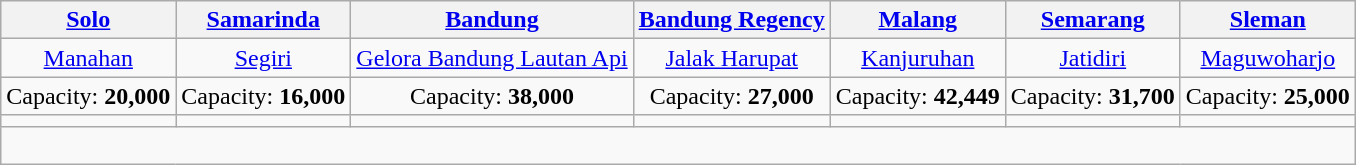<table class="wikitable" style="text-align:center;">
<tr>
<th><a href='#'>Solo</a></th>
<th><a href='#'>Samarinda</a></th>
<th><a href='#'>Bandung</a></th>
<th><a href='#'>Bandung Regency</a></th>
<th><a href='#'>Malang</a></th>
<th><a href='#'>Semarang</a></th>
<th><a href='#'>Sleman</a></th>
</tr>
<tr>
<td><a href='#'>Manahan</a></td>
<td><a href='#'>Segiri</a></td>
<td><a href='#'>Gelora Bandung Lautan Api</a></td>
<td><a href='#'>Jalak Harupat</a></td>
<td><a href='#'>Kanjuruhan</a></td>
<td><a href='#'>Jatidiri</a></td>
<td><a href='#'>Maguwoharjo</a></td>
</tr>
<tr>
<td>Capacity: <strong>20,000</strong></td>
<td>Capacity: <strong>16,000</strong></td>
<td>Capacity: <strong>38,000</strong></td>
<td>Capacity: <strong>27,000</strong></td>
<td>Capacity: <strong>42,449</strong></td>
<td>Capacity: <strong>	31,700</strong></td>
<td>Capacity: <strong>	25,000</strong></td>
</tr>
<tr>
<td></td>
<td></td>
<td></td>
<td></td>
<td></td>
<td></td>
<td></td>
</tr>
<tr>
<td colspan=7><br></td>
</tr>
</table>
